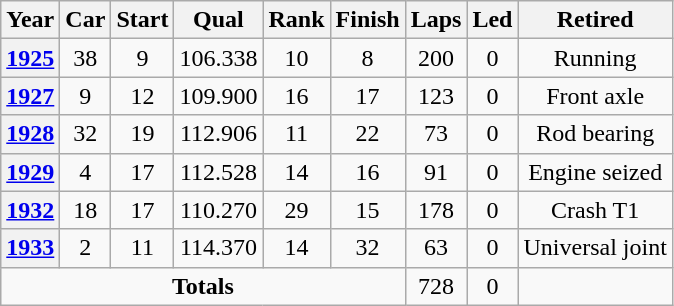<table class="wikitable" style="text-align:center">
<tr>
<th>Year</th>
<th>Car</th>
<th>Start</th>
<th>Qual</th>
<th>Rank</th>
<th>Finish</th>
<th>Laps</th>
<th>Led</th>
<th>Retired</th>
</tr>
<tr>
<th><a href='#'>1925</a></th>
<td>38</td>
<td>9</td>
<td>106.338</td>
<td>10</td>
<td>8</td>
<td>200</td>
<td>0</td>
<td>Running</td>
</tr>
<tr>
<th><a href='#'>1927</a></th>
<td>9</td>
<td>12</td>
<td>109.900</td>
<td>16</td>
<td>17</td>
<td>123</td>
<td>0</td>
<td>Front axle</td>
</tr>
<tr>
<th><a href='#'>1928</a></th>
<td>32</td>
<td>19</td>
<td>112.906</td>
<td>11</td>
<td>22</td>
<td>73</td>
<td>0</td>
<td>Rod bearing</td>
</tr>
<tr>
<th><a href='#'>1929</a></th>
<td>4</td>
<td>17</td>
<td>112.528</td>
<td>14</td>
<td>16</td>
<td>91</td>
<td>0</td>
<td>Engine seized</td>
</tr>
<tr>
<th><a href='#'>1932</a></th>
<td>18</td>
<td>17</td>
<td>110.270</td>
<td>29</td>
<td>15</td>
<td>178</td>
<td>0</td>
<td>Crash T1</td>
</tr>
<tr>
<th><a href='#'>1933</a></th>
<td>2</td>
<td>11</td>
<td>114.370</td>
<td>14</td>
<td>32</td>
<td>63</td>
<td>0</td>
<td>Universal joint</td>
</tr>
<tr>
<td colspan=6><strong>Totals</strong></td>
<td>728</td>
<td>0</td>
<td></td>
</tr>
</table>
